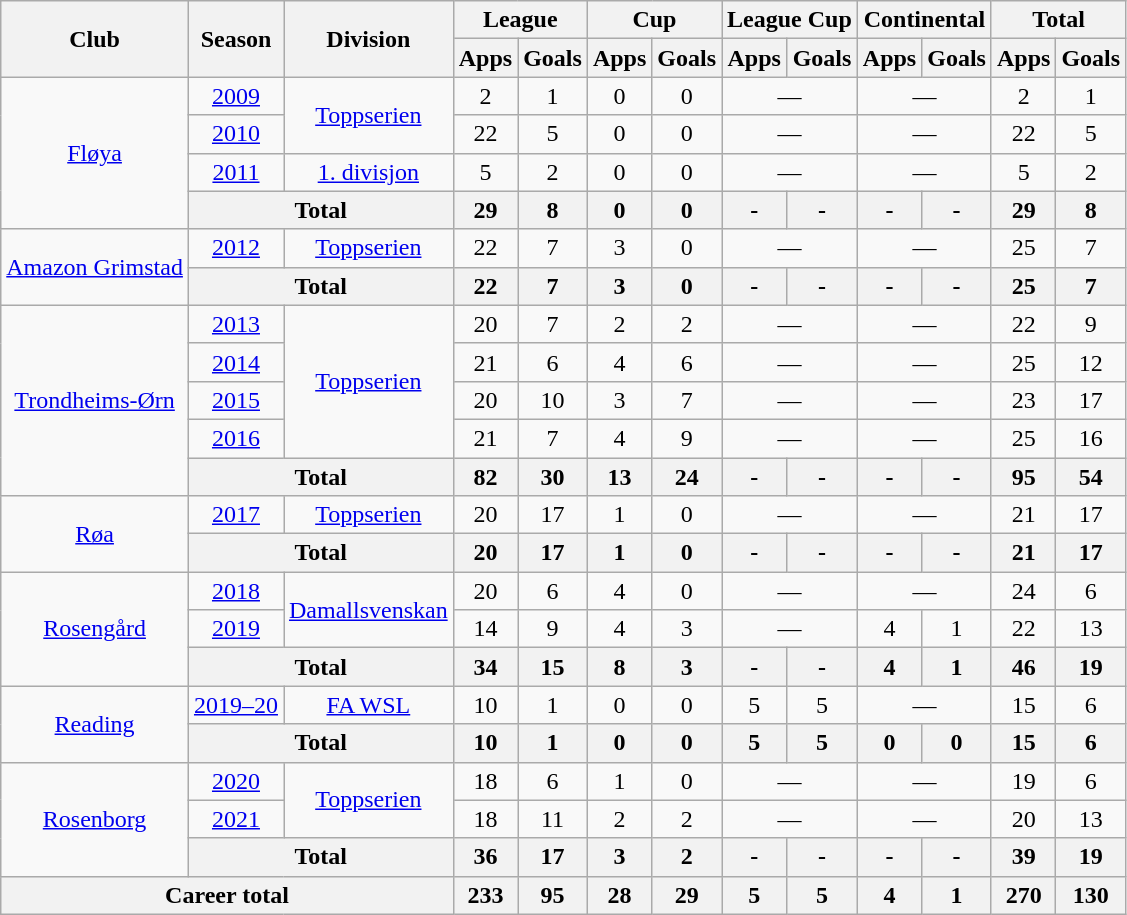<table class="wikitable" style="text-align: center;">
<tr>
<th rowspan="2">Club</th>
<th rowspan="2">Season</th>
<th rowspan="2">Division</th>
<th colspan="2">League</th>
<th colspan="2">Cup</th>
<th colspan="2">League Cup</th>
<th colspan="2">Continental</th>
<th colspan="2">Total</th>
</tr>
<tr>
<th>Apps</th>
<th>Goals</th>
<th>Apps</th>
<th>Goals</th>
<th>Apps</th>
<th>Goals</th>
<th>Apps</th>
<th>Goals</th>
<th>Apps</th>
<th>Goals</th>
</tr>
<tr>
<td rowspan="4" valign="center"><a href='#'>Fløya</a></td>
<td><a href='#'>2009</a></td>
<td rowspan="2" valign="center"><a href='#'>Toppserien</a></td>
<td>2</td>
<td>1</td>
<td>0</td>
<td>0</td>
<td colspan="2">—</td>
<td colspan="2">—</td>
<td>2</td>
<td>1</td>
</tr>
<tr>
<td><a href='#'>2010</a></td>
<td>22</td>
<td>5</td>
<td>0</td>
<td>0</td>
<td colspan="2">—</td>
<td colspan="2">—</td>
<td>22</td>
<td>5</td>
</tr>
<tr>
<td><a href='#'>2011</a></td>
<td rowspan="1" valign="center"><a href='#'>1. divisjon</a></td>
<td>5</td>
<td>2</td>
<td>0</td>
<td>0</td>
<td colspan="2">—</td>
<td colspan="2">—</td>
<td>5</td>
<td>2</td>
</tr>
<tr>
<th colspan="2">Total</th>
<th>29</th>
<th>8</th>
<th>0</th>
<th>0</th>
<th>-</th>
<th>-</th>
<th>-</th>
<th>-</th>
<th>29</th>
<th>8</th>
</tr>
<tr>
<td rowspan="2" valign="center"><a href='#'>Amazon Grimstad</a></td>
<td><a href='#'>2012</a></td>
<td rowspan="1" valign="center"><a href='#'>Toppserien</a></td>
<td>22</td>
<td>7</td>
<td>3</td>
<td>0</td>
<td colspan="2">—</td>
<td colspan="2">—</td>
<td>25</td>
<td>7</td>
</tr>
<tr>
<th colspan="2">Total</th>
<th>22</th>
<th>7</th>
<th>3</th>
<th>0</th>
<th>-</th>
<th>-</th>
<th>-</th>
<th>-</th>
<th>25</th>
<th>7</th>
</tr>
<tr>
<td rowspan="5" valign="center"><a href='#'>Trondheims-Ørn</a></td>
<td><a href='#'>2013</a></td>
<td rowspan="4" valign="center"><a href='#'>Toppserien</a></td>
<td>20</td>
<td>7</td>
<td>2</td>
<td>2</td>
<td colspan="2">—</td>
<td colspan="2">—</td>
<td>22</td>
<td>9</td>
</tr>
<tr>
<td><a href='#'>2014</a></td>
<td>21</td>
<td>6</td>
<td>4</td>
<td>6</td>
<td colspan="2">—</td>
<td colspan="2">—</td>
<td>25</td>
<td>12</td>
</tr>
<tr>
<td><a href='#'>2015</a></td>
<td>20</td>
<td>10</td>
<td>3</td>
<td>7</td>
<td colspan="2">—</td>
<td colspan="2">—</td>
<td>23</td>
<td>17</td>
</tr>
<tr>
<td><a href='#'>2016</a></td>
<td>21</td>
<td>7</td>
<td>4</td>
<td>9</td>
<td colspan="2">—</td>
<td colspan="2">—</td>
<td>25</td>
<td>16</td>
</tr>
<tr>
<th colspan="2">Total</th>
<th>82</th>
<th>30</th>
<th>13</th>
<th>24</th>
<th>-</th>
<th>-</th>
<th>-</th>
<th>-</th>
<th>95</th>
<th>54</th>
</tr>
<tr>
<td rowspan="2" valign="center"><a href='#'>Røa</a></td>
<td><a href='#'>2017</a></td>
<td rowspan="1" valign="center"><a href='#'>Toppserien</a></td>
<td>20</td>
<td>17</td>
<td>1</td>
<td>0</td>
<td colspan="2">—</td>
<td colspan="2">—</td>
<td>21</td>
<td>17</td>
</tr>
<tr>
<th colspan="2">Total</th>
<th>20</th>
<th>17</th>
<th>1</th>
<th>0</th>
<th>-</th>
<th>-</th>
<th>-</th>
<th>-</th>
<th>21</th>
<th>17</th>
</tr>
<tr>
<td rowspan="3" valign="center"><a href='#'>Rosengård</a></td>
<td><a href='#'>2018</a></td>
<td rowspan="2" valign="center"><a href='#'>Damallsvenskan</a></td>
<td>20</td>
<td>6</td>
<td>4</td>
<td>0</td>
<td colspan="2">—</td>
<td colspan="2">—</td>
<td>24</td>
<td>6</td>
</tr>
<tr>
<td><a href='#'>2019</a></td>
<td>14</td>
<td>9</td>
<td>4</td>
<td>3</td>
<td colspan="2">—</td>
<td>4</td>
<td>1</td>
<td>22</td>
<td>13</td>
</tr>
<tr>
<th colspan="2">Total</th>
<th>34</th>
<th>15</th>
<th>8</th>
<th>3</th>
<th>-</th>
<th>-</th>
<th>4</th>
<th>1</th>
<th>46</th>
<th>19</th>
</tr>
<tr>
<td rowspan="2" valign="center"><a href='#'>Reading</a></td>
<td><a href='#'>2019–20</a></td>
<td rowspan="1" valign="center"><a href='#'>FA WSL</a></td>
<td>10</td>
<td>1</td>
<td>0</td>
<td>0</td>
<td>5</td>
<td>5</td>
<td colspan="2">—</td>
<td>15</td>
<td>6</td>
</tr>
<tr>
<th colspan="2">Total</th>
<th>10</th>
<th>1</th>
<th>0</th>
<th>0</th>
<th>5</th>
<th>5</th>
<th>0</th>
<th>0</th>
<th>15</th>
<th>6</th>
</tr>
<tr>
<td rowspan="3" valign="center"><a href='#'>Rosenborg</a></td>
<td><a href='#'>2020</a></td>
<td rowspan="2" valign="center"><a href='#'>Toppserien</a></td>
<td>18</td>
<td>6</td>
<td>1</td>
<td>0</td>
<td colspan="2">—</td>
<td colspan="2">—</td>
<td>19</td>
<td>6</td>
</tr>
<tr>
<td><a href='#'>2021</a></td>
<td>18</td>
<td>11</td>
<td>2</td>
<td>2</td>
<td colspan="2">—</td>
<td colspan="2">—</td>
<td>20</td>
<td>13</td>
</tr>
<tr>
<th colspan="2">Total</th>
<th>36</th>
<th>17</th>
<th>3</th>
<th>2</th>
<th>-</th>
<th>-</th>
<th>-</th>
<th>-</th>
<th>39</th>
<th>19</th>
</tr>
<tr>
<th colspan="3">Career total</th>
<th>233</th>
<th>95</th>
<th>28</th>
<th>29</th>
<th>5</th>
<th>5</th>
<th>4</th>
<th>1</th>
<th>270</th>
<th>130</th>
</tr>
</table>
